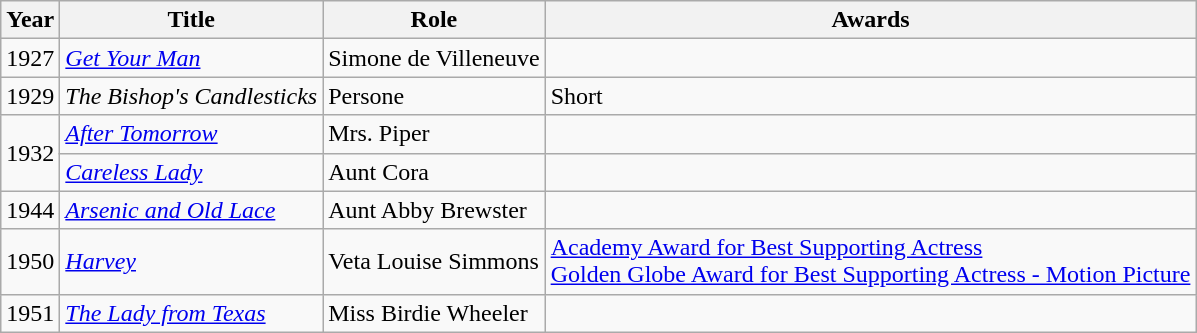<table class="wikitable">
<tr>
<th>Year</th>
<th>Title</th>
<th>Role</th>
<th>Awards</th>
</tr>
<tr>
<td>1927</td>
<td><em><a href='#'>Get Your Man</a></em></td>
<td>Simone de Villeneuve</td>
</tr>
<tr>
<td>1929</td>
<td><em>The Bishop's Candlesticks</em></td>
<td>Persone</td>
<td>Short</td>
</tr>
<tr>
<td rowspan=2>1932</td>
<td><em><a href='#'>After Tomorrow</a></em></td>
<td>Mrs. Piper</td>
<td></td>
</tr>
<tr>
<td><em><a href='#'>Careless Lady</a></em></td>
<td>Aunt Cora</td>
<td></td>
</tr>
<tr>
<td>1944</td>
<td><em><a href='#'>Arsenic and Old Lace</a></em></td>
<td>Aunt Abby Brewster</td>
<td></td>
</tr>
<tr>
<td>1950</td>
<td><em><a href='#'>Harvey</a></em></td>
<td>Veta Louise Simmons</td>
<td><a href='#'>Academy Award for Best Supporting Actress</a><br><a href='#'>Golden Globe Award for Best Supporting Actress - Motion Picture</a></td>
</tr>
<tr>
<td>1951</td>
<td><em><a href='#'>The Lady from Texas</a></em></td>
<td>Miss Birdie Wheeler</td>
<td></td>
</tr>
</table>
